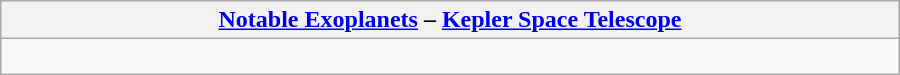<table class="wikitable" style="margin:0.5em auto; width:600px;">
<tr>
<th><a href='#'>Notable Exoplanets</a> – <a href='#'>Kepler Space Telescope</a></th>
</tr>
<tr>
<td style="font-size:88%"><br></td>
</tr>
</table>
